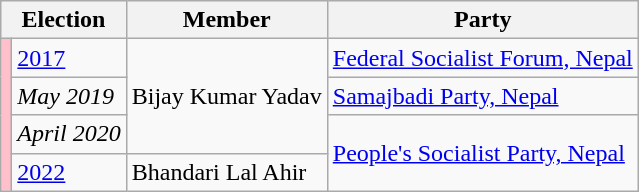<table class="wikitable">
<tr>
<th colspan="2">Election</th>
<th>Member</th>
<th>Party</th>
</tr>
<tr>
<td rowspan="4" style="background-color:pink"></td>
<td><a href='#'>2017</a></td>
<td rowspan="3">Bijay Kumar Yadav</td>
<td><a href='#'>Federal Socialist Forum, Nepal</a></td>
</tr>
<tr>
<td><em>May 2019</em></td>
<td><a href='#'>Samajbadi Party, Nepal</a></td>
</tr>
<tr>
<td><em>April 2020</em></td>
<td rowspan="2"><a href='#'>People's Socialist Party, Nepal</a></td>
</tr>
<tr>
<td><a href='#'>2022</a></td>
<td>Bhandari Lal Ahir</td>
</tr>
</table>
